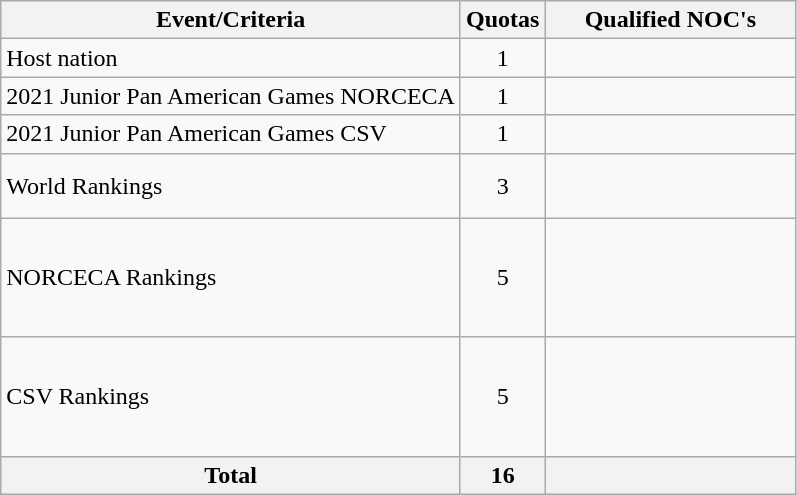<table class="wikitable">
<tr>
<th>Event/Criteria</th>
<th>Quotas</th>
<th width=160>Qualified NOC's</th>
</tr>
<tr>
<td>Host nation</td>
<td align=center>1</td>
<td></td>
</tr>
<tr>
<td>2021 Junior Pan American Games NORCECA</td>
<td align=center>1</td>
<td></td>
</tr>
<tr>
<td>2021 Junior Pan American Games CSV</td>
<td align=center>1</td>
<td></td>
</tr>
<tr>
<td>World Rankings</td>
<td align=center>3</td>
<td><br><br></td>
</tr>
<tr>
<td>NORCECA Rankings</td>
<td align=center>5</td>
<td><br><br><br><br></td>
</tr>
<tr>
<td>CSV Rankings</td>
<td align=center>5</td>
<td><br><br><br><br></td>
</tr>
<tr>
<th>Total</th>
<th align="center">16</th>
<th align="center"></th>
</tr>
</table>
